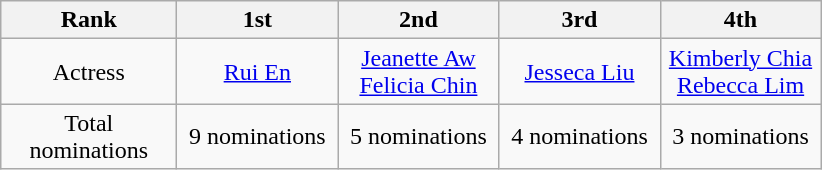<table class="wikitable" border="1">
<tr>
<th width="110">Rank</th>
<th width="100">1st</th>
<th width="100">2nd</th>
<th width="100">3rd</th>
<th width="100">4th</th>
</tr>
<tr align=center>
<td>Actress</td>
<td><a href='#'>Rui En</a></td>
<td><a href='#'>Jeanette Aw</a> <br><a href='#'>Felicia Chin</a></td>
<td><a href='#'>Jesseca Liu</a></td>
<td><a href='#'>Kimberly Chia</a><br><a href='#'>Rebecca Lim</a></td>
</tr>
<tr align=center>
<td>Total nominations</td>
<td>9 nominations</td>
<td>5 nominations</td>
<td>4 nominations</td>
<td>3 nominations</td>
</tr>
</table>
